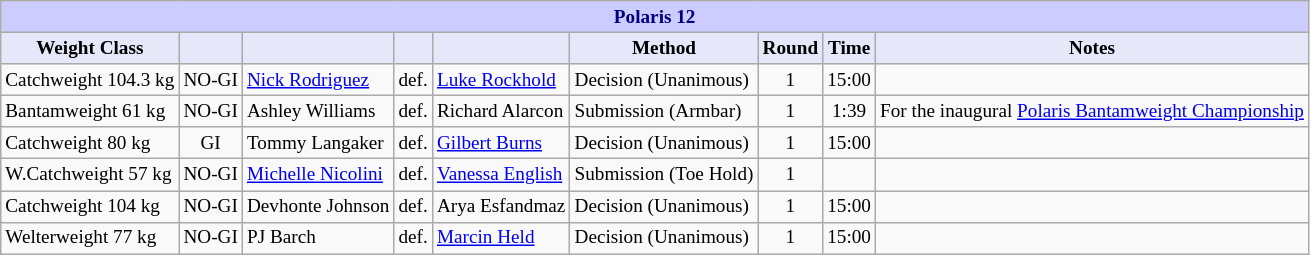<table class="wikitable" style="font-size: 80%;">
<tr>
<th colspan="9" style="background-color: #ccf; color: #000080; text-align: center;"><strong>Polaris 12</strong></th>
</tr>
<tr>
<th colspan="1" style="background-color: #E6E8FA; color: #000000; text-align: center;">Weight Class</th>
<th colspan="1" style="background-color: #E6E8FA; color: #000000; text-align: center;"></th>
<th colspan="1" style="background-color: #E6E8FA; color: #000000; text-align: center;"></th>
<th colspan="1" style="background-color: #E6E8FA; color: #000000; text-align: center;"></th>
<th colspan="1" style="background-color: #E6E8FA; color: #000000; text-align: center;"></th>
<th colspan="1" style="background-color: #E6E8FA; color: #000000; text-align: center;">Method</th>
<th colspan="1" style="background-color: #E6E8FA; color: #000000; text-align: center;">Round</th>
<th colspan="1" style="background-color: #E6E8FA; color: #000000; text-align: center;">Time</th>
<th colspan="1" style="background-color: #E6E8FA; color: #000000; text-align: center;">Notes</th>
</tr>
<tr>
<td>Catchweight 104.3 kg</td>
<td>NO-GI</td>
<td> <a href='#'>Nick Rodriguez</a></td>
<td>def.</td>
<td> <a href='#'>Luke Rockhold</a></td>
<td>Decision (Unanimous)</td>
<td align=center>1</td>
<td align=center>15:00</td>
<td></td>
</tr>
<tr>
<td>Bantamweight 61 kg</td>
<td>NO-GI</td>
<td> Ashley Williams</td>
<td>def.</td>
<td> Richard Alarcon</td>
<td>Submission (Armbar)</td>
<td align=center>1</td>
<td align=center>1:39</td>
<td>For the inaugural <a href='#'>Polaris Bantamweight Championship</a></td>
</tr>
<tr>
<td>Catchweight 80 kg</td>
<td align=center>GI</td>
<td> Tommy Langaker</td>
<td>def.</td>
<td> <a href='#'>Gilbert Burns</a></td>
<td>Decision (Unanimous)</td>
<td align=center>1</td>
<td align=center>15:00</td>
<td></td>
</tr>
<tr>
<td>W.Catchweight 57 kg</td>
<td>NO-GI</td>
<td> <a href='#'>Michelle Nicolini</a></td>
<td>def.</td>
<td> <a href='#'>Vanessa English</a></td>
<td>Submission (Toe Hold)</td>
<td align=center>1</td>
<td align=center></td>
<td></td>
</tr>
<tr>
<td>Catchweight 104 kg</td>
<td>NO-GI</td>
<td> Devhonte Johnson</td>
<td>def.</td>
<td> Arya Esfandmaz</td>
<td>Decision (Unanimous)</td>
<td align=center>1</td>
<td align=center>15:00</td>
<td></td>
</tr>
<tr>
<td>Welterweight 77 kg</td>
<td>NO-GI</td>
<td> PJ Barch</td>
<td>def.</td>
<td> <a href='#'>Marcin Held</a></td>
<td>Decision (Unanimous)</td>
<td align=center>1</td>
<td align=center>15:00</td>
<td></td>
</tr>
</table>
